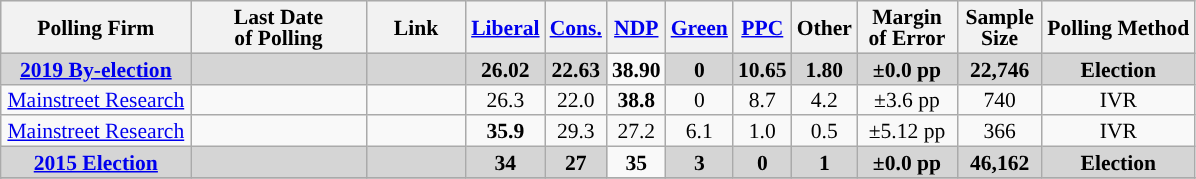<table class="wikitable sortable" style="text-align:center;font-size:90%;line-height:14px;">
<tr style="background:#e9e9e9;">
<th style="width:120px">Polling Firm</th>
<th style="width:110px">Last Date<br>of Polling</th>
<th style="width:60px" class="unsortable">Link</th>
<th style="background-color:"><strong><a href='#'>Liberal</a></strong></th>
<th style="background-color:"><strong><a href='#'>Cons.</a></strong></th>
<th style="background-color:"><strong><a href='#'>NDP</a></strong></th>
<th style="background-color:"><strong><a href='#'>Green</a></strong></th>
<th style="background-color:"><strong><a href='#'>PPC</a></strong></th>
<th style="background-color:"><strong>Other</strong></th>
<th style="width:60px;" class=unsortable>Margin<br>of Error</th>
<th style="width:50px;" class=unsortable>Sample<br>Size</th>
<th class=unsortable>Polling Method</th>
</tr>
<tr>
<td style="background:#D5D5D5"><strong><a href='#'>2019 By-election</a></strong></td>
<td style="background:#D5D5D5"><strong></strong></td>
<td style="background:#D5D5D5"></td>
<td style="background:#D5D5D5"><strong>26.02</strong></td>
<td style="background:#D5D5D5"><strong>22.63</strong></td>
<td><strong>38.90</strong></td>
<td style="background:#D5D5D5"><strong>0</strong></td>
<td style="background:#D5D5D5"><strong>10.65</strong></td>
<td style="background:#D5D5D5"><strong>1.80</strong></td>
<td style="background:#D5D5D5"><strong>±0.0 pp</strong></td>
<td style="background:#D5D5D5"><strong>22,746</strong></td>
<td style="background:#D5D5D5"><strong>Election</strong></td>
</tr>
<tr>
<td><a href='#'>Mainstreet Research</a></td>
<td></td>
<td></td>
<td>26.3</td>
<td>22.0</td>
<td><strong>38.8</strong></td>
<td>0</td>
<td>8.7</td>
<td>4.2</td>
<td>±3.6 pp</td>
<td>740</td>
<td>IVR</td>
</tr>
<tr>
<td><a href='#'>Mainstreet Research</a></td>
<td></td>
<td></td>
<td><strong>35.9</strong></td>
<td>29.3</td>
<td>27.2</td>
<td>6.1</td>
<td>1.0</td>
<td>0.5</td>
<td>±5.12 pp</td>
<td>366</td>
<td>IVR</td>
</tr>
<tr>
<td style="background:#D5D5D5"><strong><a href='#'>2015 Election</a></strong></td>
<td style="background:#D5D5D5"><strong></strong></td>
<td style="background:#D5D5D5"></td>
<td style="background:#D5D5D5"><strong>34</strong></td>
<td style="background:#D5D5D5"><strong>27</strong></td>
<td><strong>35</strong></td>
<td style="background:#D5D5D5"><strong>3</strong></td>
<td style="background:#D5D5D5"><strong>0</strong></td>
<td style="background:#D5D5D5"><strong>1</strong></td>
<td style="background:#D5D5D5"><strong>±0.0 pp</strong></td>
<td style="background:#D5D5D5"><strong>46,162</strong></td>
<td style="background:#D5D5D5"><strong>Election</strong></td>
</tr>
<tr>
</tr>
<tr>
</tr>
</table>
